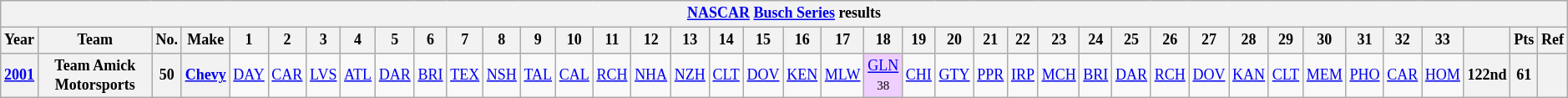<table class="wikitable" style="text-align:center; font-size:75%">
<tr>
<th colspan=42><a href='#'>NASCAR</a> <a href='#'>Busch Series</a> results</th>
</tr>
<tr>
<th>Year</th>
<th>Team</th>
<th>No.</th>
<th>Make</th>
<th>1</th>
<th>2</th>
<th>3</th>
<th>4</th>
<th>5</th>
<th>6</th>
<th>7</th>
<th>8</th>
<th>9</th>
<th>10</th>
<th>11</th>
<th>12</th>
<th>13</th>
<th>14</th>
<th>15</th>
<th>16</th>
<th>17</th>
<th>18</th>
<th>19</th>
<th>20</th>
<th>21</th>
<th>22</th>
<th>23</th>
<th>24</th>
<th>25</th>
<th>26</th>
<th>27</th>
<th>28</th>
<th>29</th>
<th>30</th>
<th>31</th>
<th>32</th>
<th>33</th>
<th></th>
<th>Pts</th>
<th>Ref</th>
</tr>
<tr>
<th><a href='#'>2001</a></th>
<th>Team Amick Motorsports</th>
<th>50</th>
<th><a href='#'>Chevy</a></th>
<td><a href='#'>DAY</a></td>
<td><a href='#'>CAR</a></td>
<td><a href='#'>LVS</a></td>
<td><a href='#'>ATL</a></td>
<td><a href='#'>DAR</a></td>
<td><a href='#'>BRI</a></td>
<td><a href='#'>TEX</a></td>
<td><a href='#'>NSH</a></td>
<td><a href='#'>TAL</a></td>
<td><a href='#'>CAL</a></td>
<td><a href='#'>RCH</a></td>
<td><a href='#'>NHA</a></td>
<td><a href='#'>NZH</a></td>
<td><a href='#'>CLT</a></td>
<td><a href='#'>DOV</a></td>
<td><a href='#'>KEN</a></td>
<td><a href='#'>MLW</a></td>
<td style="background:#EFCFFF;"><a href='#'>GLN</a><br><small>38</small></td>
<td><a href='#'>CHI</a></td>
<td><a href='#'>GTY</a></td>
<td><a href='#'>PPR</a></td>
<td><a href='#'>IRP</a></td>
<td><a href='#'>MCH</a></td>
<td><a href='#'>BRI</a></td>
<td><a href='#'>DAR</a></td>
<td><a href='#'>RCH</a></td>
<td><a href='#'>DOV</a></td>
<td><a href='#'>KAN</a></td>
<td><a href='#'>CLT</a></td>
<td><a href='#'>MEM</a></td>
<td><a href='#'>PHO</a></td>
<td><a href='#'>CAR</a></td>
<td><a href='#'>HOM</a></td>
<th>122nd</th>
<th>61</th>
<th></th>
</tr>
</table>
